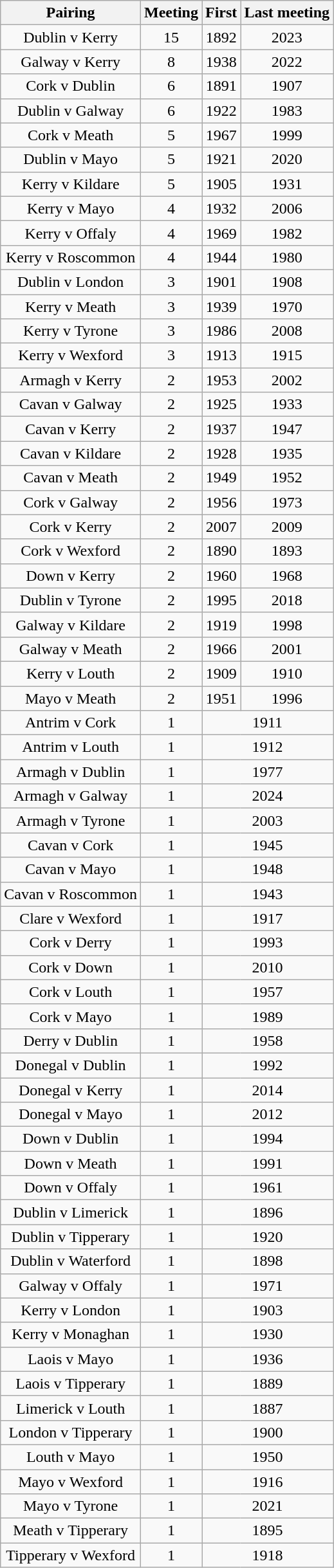<table class="wikitable sortable" style="text-align:center;">
<tr>
<th>Pairing</th>
<th>Meeting</th>
<th>First</th>
<th>Last meeting</th>
</tr>
<tr>
<td>Dublin v Kerry</td>
<td>15</td>
<td>1892</td>
<td>2023</td>
</tr>
<tr>
<td>Galway v Kerry</td>
<td>8</td>
<td>1938</td>
<td>2022</td>
</tr>
<tr>
<td>Cork v Dublin</td>
<td>6</td>
<td>1891</td>
<td>1907</td>
</tr>
<tr>
<td>Dublin v Galway</td>
<td>6</td>
<td>1922</td>
<td>1983</td>
</tr>
<tr>
<td>Cork v Meath</td>
<td>5</td>
<td>1967</td>
<td>1999</td>
</tr>
<tr>
<td>Dublin v Mayo</td>
<td>5</td>
<td>1921</td>
<td>2020</td>
</tr>
<tr>
<td>Kerry v Kildare</td>
<td>5</td>
<td>1905</td>
<td>1931</td>
</tr>
<tr>
<td>Kerry v Mayo</td>
<td>4</td>
<td>1932</td>
<td>2006</td>
</tr>
<tr>
<td>Kerry v Offaly</td>
<td>4</td>
<td>1969</td>
<td>1982</td>
</tr>
<tr>
<td>Kerry v Roscommon</td>
<td>4</td>
<td>1944</td>
<td>1980</td>
</tr>
<tr>
<td>Dublin v London</td>
<td>3</td>
<td>1901</td>
<td>1908</td>
</tr>
<tr>
<td>Kerry v Meath</td>
<td>3</td>
<td>1939</td>
<td>1970</td>
</tr>
<tr>
<td>Kerry v Tyrone</td>
<td>3</td>
<td>1986</td>
<td>2008</td>
</tr>
<tr>
<td>Kerry v Wexford</td>
<td>3</td>
<td>1913</td>
<td>1915</td>
</tr>
<tr>
<td>Armagh v Kerry</td>
<td>2</td>
<td>1953</td>
<td>2002</td>
</tr>
<tr>
<td>Cavan v Galway</td>
<td>2</td>
<td>1925</td>
<td>1933</td>
</tr>
<tr>
<td>Cavan v Kerry</td>
<td>2</td>
<td>1937</td>
<td>1947</td>
</tr>
<tr>
<td>Cavan v Kildare</td>
<td>2</td>
<td>1928</td>
<td>1935</td>
</tr>
<tr>
<td>Cavan v Meath</td>
<td>2</td>
<td>1949</td>
<td>1952</td>
</tr>
<tr>
<td>Cork v Galway</td>
<td>2</td>
<td>1956</td>
<td>1973</td>
</tr>
<tr>
<td>Cork v Kerry</td>
<td>2</td>
<td>2007</td>
<td>2009</td>
</tr>
<tr>
<td>Cork v Wexford</td>
<td>2</td>
<td>1890</td>
<td>1893</td>
</tr>
<tr>
<td>Down v Kerry</td>
<td>2</td>
<td>1960</td>
<td>1968</td>
</tr>
<tr>
<td>Dublin v Tyrone</td>
<td>2</td>
<td>1995</td>
<td>2018</td>
</tr>
<tr>
<td>Galway v Kildare</td>
<td>2</td>
<td>1919</td>
<td>1998</td>
</tr>
<tr>
<td>Galway v Meath</td>
<td>2</td>
<td>1966</td>
<td>2001</td>
</tr>
<tr>
<td>Kerry v Louth</td>
<td>2</td>
<td>1909</td>
<td>1910</td>
</tr>
<tr>
<td>Mayo v Meath</td>
<td>2</td>
<td>1951</td>
<td>1996</td>
</tr>
<tr>
<td>Antrim v Cork</td>
<td>1</td>
<td colspan="2">1911</td>
</tr>
<tr>
<td>Antrim v Louth</td>
<td>1</td>
<td colspan="2">1912</td>
</tr>
<tr>
<td>Armagh v Dublin</td>
<td>1</td>
<td colspan="2">1977</td>
</tr>
<tr>
<td>Armagh v Galway</td>
<td>1</td>
<td colspan="2">2024</td>
</tr>
<tr>
<td>Armagh v Tyrone</td>
<td>1</td>
<td colspan="2">2003</td>
</tr>
<tr>
<td>Cavan v Cork</td>
<td>1</td>
<td colspan="2">1945</td>
</tr>
<tr>
<td>Cavan v Mayo</td>
<td>1</td>
<td colspan="2">1948</td>
</tr>
<tr>
<td>Cavan v Roscommon</td>
<td>1</td>
<td colspan="2">1943</td>
</tr>
<tr>
<td>Clare v Wexford</td>
<td>1</td>
<td colspan="2">1917</td>
</tr>
<tr>
<td>Cork v Derry</td>
<td>1</td>
<td colspan="2">1993</td>
</tr>
<tr>
<td>Cork v Down</td>
<td>1</td>
<td colspan="2">2010</td>
</tr>
<tr>
<td>Cork v Louth</td>
<td>1</td>
<td colspan="2">1957</td>
</tr>
<tr>
<td>Cork v Mayo</td>
<td>1</td>
<td colspan="2">1989</td>
</tr>
<tr>
<td>Derry v Dublin</td>
<td>1</td>
<td colspan="2">1958</td>
</tr>
<tr>
<td>Donegal v Dublin</td>
<td>1</td>
<td colspan="2">1992</td>
</tr>
<tr>
<td>Donegal v Kerry</td>
<td>1</td>
<td colspan="2">2014</td>
</tr>
<tr>
<td>Donegal v Mayo</td>
<td>1</td>
<td colspan="2">2012</td>
</tr>
<tr>
<td>Down v Dublin</td>
<td>1</td>
<td colspan="2">1994</td>
</tr>
<tr>
<td>Down v Meath</td>
<td>1</td>
<td colspan="2">1991</td>
</tr>
<tr>
<td>Down v Offaly</td>
<td>1</td>
<td colspan="2">1961</td>
</tr>
<tr>
<td>Dublin v Limerick</td>
<td>1</td>
<td colspan="2">1896</td>
</tr>
<tr>
<td>Dublin v Tipperary</td>
<td>1</td>
<td colspan="2">1920</td>
</tr>
<tr>
<td>Dublin v Waterford</td>
<td>1</td>
<td colspan="2">1898</td>
</tr>
<tr>
<td>Galway v Offaly</td>
<td>1</td>
<td colspan="2">1971</td>
</tr>
<tr>
<td>Kerry v London</td>
<td>1</td>
<td colspan="2">1903</td>
</tr>
<tr>
<td>Kerry v Monaghan</td>
<td>1</td>
<td colspan="2">1930</td>
</tr>
<tr>
<td>Laois v Mayo</td>
<td>1</td>
<td colspan="2">1936</td>
</tr>
<tr>
<td>Laois v Tipperary</td>
<td>1</td>
<td colspan="2">1889</td>
</tr>
<tr>
<td>Limerick v Louth</td>
<td>1</td>
<td colspan="2">1887</td>
</tr>
<tr>
<td>London v Tipperary</td>
<td>1</td>
<td colspan="2">1900</td>
</tr>
<tr>
<td>Louth v Mayo</td>
<td>1</td>
<td colspan="2">1950</td>
</tr>
<tr>
<td>Mayo v Wexford</td>
<td>1</td>
<td colspan="2">1916</td>
</tr>
<tr>
<td>Mayo v Tyrone</td>
<td>1</td>
<td colspan="2">2021</td>
</tr>
<tr>
<td>Meath v Tipperary</td>
<td>1</td>
<td colspan="2">1895</td>
</tr>
<tr>
<td>Tipperary v Wexford</td>
<td>1</td>
<td colspan="2">1918</td>
</tr>
</table>
